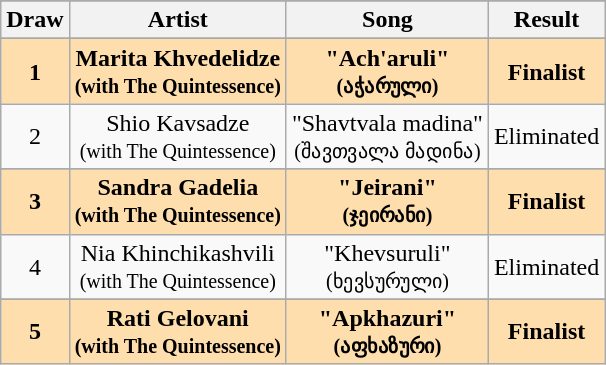<table class="sortable wikitable" style="text-align:center;">
<tr>
</tr>
<tr>
<th>Draw</th>
<th>Artist</th>
<th>Song</th>
<th>Result</th>
</tr>
<tr>
</tr>
<tr style="font-weight:bold; background:navajowhite;">
<td>1</td>
<td>Marita Khvedelidze<br><small>(with The Quintessence)</small></td>
<td>"Ach'aruli"<br><small>(აჭარული)</small></td>
<td>Finalist</td>
</tr>
<tr>
<td>2</td>
<td>Shio Kavsadze<br><small>(with The Quintessence)</small></td>
<td>"Shavtvala madina"<br><small>(შავთვალა მადინა)</small></td>
<td>Eliminated</td>
</tr>
<tr>
</tr>
<tr style="font-weight:bold; background:navajowhite;">
<td>3</td>
<td>Sandra Gadelia<br><small>(with The Quintessence)</small></td>
<td>"Jeirani"<br><small>(ჯეირანი)</small></td>
<td>Finalist</td>
</tr>
<tr>
<td>4</td>
<td>Nia Khinchikashvili<br><small>(with The Quintessence)</small></td>
<td>"Khevsuruli"<br><small>(ხევსურული)</small></td>
<td>Eliminated</td>
</tr>
<tr>
</tr>
<tr style="font-weight:bold; background:navajowhite;">
<td>5</td>
<td>Rati Gelovani<br><small>(with The Quintessence)</small></td>
<td>"Apkhazuri"<br><small>(აფხაზური)</small></td>
<td>Finalist</td>
</tr>
</table>
